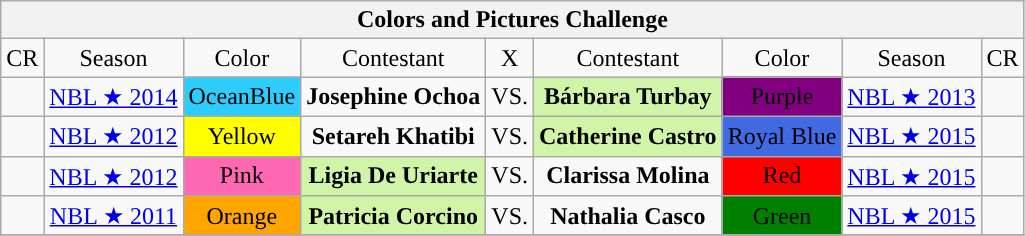<table class="wikitable collapsible autocollapse" style="text-align:center;">
<tr>
<th colspan="9">Colors and Pictures Challenge</th>
</tr>
<tr>
<td>CR</td>
<td>Season</td>
<td>Color</td>
<td>Contestant</td>
<td>X</td>
<td>Contestant</td>
<td>Color</td>
<td>Season</td>
<td>CR</td>
</tr>
<tr>
<td></td>
<td><a href='#'>NBL ★ 2014</a></td>
<td style="background:#2ECCFA">OceanBlue</td>
<td><strong>Josephine Ochoa</strong><br> </td>
<td>VS.</td>
<td style="background:#D0F5A9"><strong>Bárbara Turbay</strong><br> </td>
<td style="background:Purple"><span>Purple</span></td>
<td><a href='#'>NBL ★ 2013</a></td>
<td></td>
</tr>
<tr>
<td></td>
<td><a href='#'>NBL ★ 2012</a></td>
<td style="background:Yellow">Yellow</td>
<td><strong>Setareh Khatibi</strong><br> </td>
<td>VS.</td>
<td style="background:#D0F5A9"><strong>Catherine Castro</strong><br> </td>
<td style="background:RoyalBlue"><span>Royal Blue</span></td>
<td><a href='#'>NBL ★ 2015</a></td>
<td></td>
</tr>
<tr>
<td></td>
<td><a href='#'>NBL ★ 2012</a></td>
<td style="background:HotPink">Pink</td>
<td style="background:#D0F5A9"><strong>Ligia De Uriarte</strong><br> </td>
<td>VS.</td>
<td><strong>Clarissa Molina</strong><br> </td>
<td style="background:Red"><span>Red</span></td>
<td><a href='#'>NBL ★ 2015</a></td>
<td></td>
</tr>
<tr>
<td></td>
<td><a href='#'>NBL ★ 2011</a></td>
<td style="background:Orange">Orange</td>
<td style="background:#D0F5A9"><strong>Patricia Corcino</strong><br></td>
<td>VS.</td>
<td><strong>Nathalia Casco</strong><br></td>
<td style="background:Green"><span>Green</span></td>
<td><a href='#'>NBL ★ 2015</a></td>
<td></td>
</tr>
<tr>
</tr>
</table>
